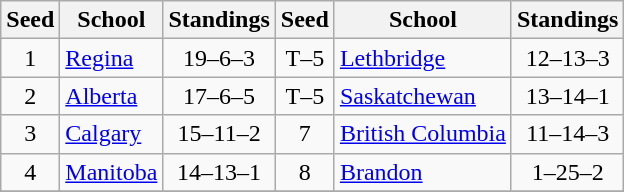<table class="wikitable">
<tr>
<th>Seed</th>
<th width:120px">School</th>
<th>Standings</th>
<th>Seed</th>
<th width:120px">School</th>
<th>Standings</th>
</tr>
<tr>
<td align=center>1</td>
<td><a href='#'>Regina</a></td>
<td align=center>19–6–3</td>
<td align=center>T–5</td>
<td><a href='#'>Lethbridge</a></td>
<td align=center>12–13–3</td>
</tr>
<tr>
<td align=center>2</td>
<td><a href='#'>Alberta</a></td>
<td align=center>17–6–5</td>
<td align=center>T–5</td>
<td><a href='#'>Saskatchewan</a></td>
<td align=center>13–14–1</td>
</tr>
<tr>
<td align=center>3</td>
<td><a href='#'>Calgary</a></td>
<td align=center>15–11–2</td>
<td align=center>7</td>
<td><a href='#'>British Columbia</a></td>
<td align=center>11–14–3</td>
</tr>
<tr>
<td align=center>4</td>
<td><a href='#'>Manitoba</a></td>
<td align=center>14–13–1</td>
<td align=center>8</td>
<td><a href='#'>Brandon</a></td>
<td align=center>1–25–2</td>
</tr>
<tr>
</tr>
</table>
